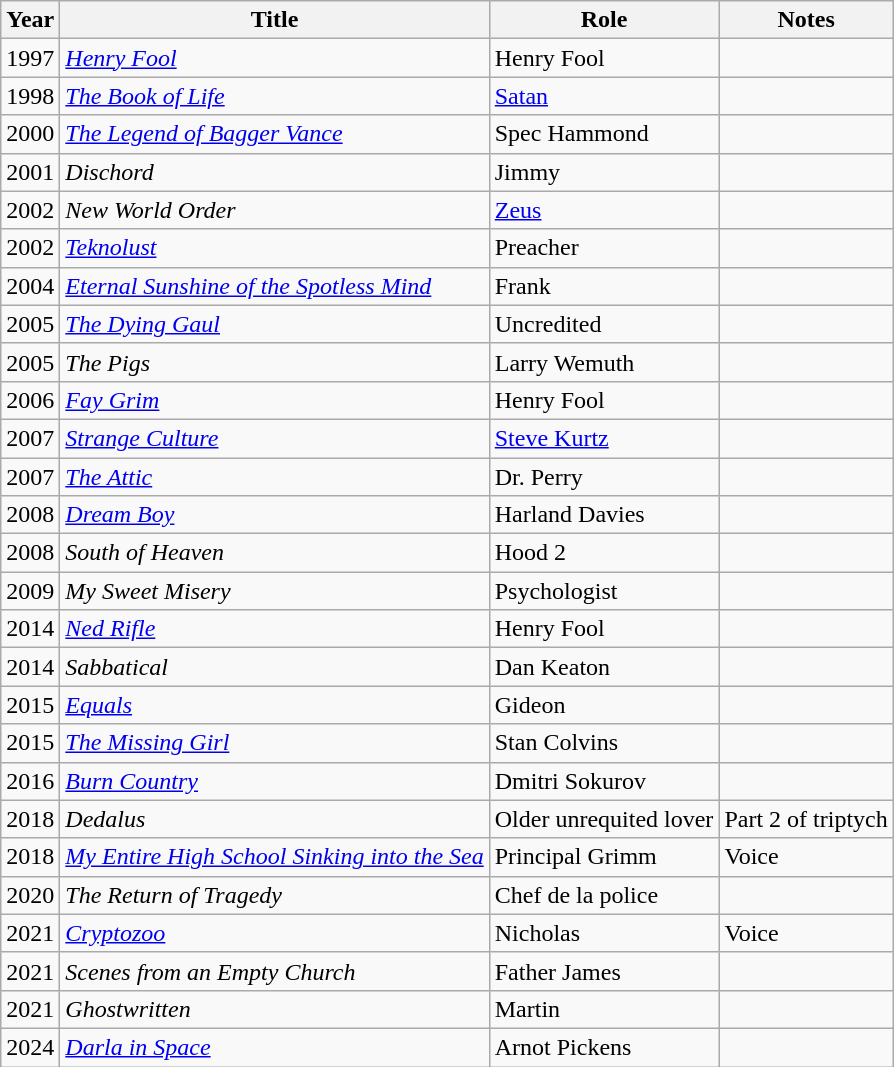<table class="wikitable sortable">
<tr>
<th>Year</th>
<th>Title</th>
<th>Role</th>
<th>Notes</th>
</tr>
<tr>
<td>1997</td>
<td><em><a href='#'>Henry Fool</a></em></td>
<td>Henry Fool</td>
<td></td>
</tr>
<tr>
<td>1998</td>
<td><a href='#'><em>The Book of Life</em></a></td>
<td><a href='#'>Satan</a></td>
<td></td>
</tr>
<tr>
<td>2000</td>
<td><em><a href='#'>The Legend of Bagger Vance</a></em></td>
<td>Spec Hammond</td>
<td></td>
</tr>
<tr>
<td>2001</td>
<td><em>Dischord</em></td>
<td>Jimmy</td>
<td></td>
</tr>
<tr>
<td>2002</td>
<td><em>New World Order</em></td>
<td><a href='#'>Zeus</a></td>
<td></td>
</tr>
<tr>
<td>2002</td>
<td><em><a href='#'>Teknolust</a></em></td>
<td>Preacher</td>
<td></td>
</tr>
<tr>
<td>2004</td>
<td><em><a href='#'>Eternal Sunshine of the Spotless Mind</a></em></td>
<td>Frank</td>
<td></td>
</tr>
<tr>
<td>2005</td>
<td><a href='#'><em>The Dying Gaul</em></a></td>
<td>Uncredited</td>
<td></td>
</tr>
<tr>
<td>2005</td>
<td><em>The Pigs</em></td>
<td>Larry Wemuth</td>
<td></td>
</tr>
<tr>
<td>2006</td>
<td><em><a href='#'>Fay Grim</a></em></td>
<td>Henry Fool</td>
<td></td>
</tr>
<tr>
<td>2007</td>
<td><em><a href='#'>Strange Culture</a></em></td>
<td><a href='#'>Steve Kurtz</a></td>
<td></td>
</tr>
<tr>
<td>2007</td>
<td><a href='#'><em>The Attic</em></a></td>
<td>Dr. Perry</td>
<td></td>
</tr>
<tr>
<td>2008</td>
<td><a href='#'><em>Dream Boy</em></a></td>
<td>Harland Davies</td>
<td></td>
</tr>
<tr>
<td>2008</td>
<td><em>South of Heaven</em></td>
<td>Hood 2</td>
<td></td>
</tr>
<tr>
<td>2009</td>
<td><em>My Sweet Misery</em></td>
<td>Psychologist</td>
<td></td>
</tr>
<tr>
<td>2014</td>
<td><em><a href='#'>Ned Rifle</a></em></td>
<td>Henry Fool</td>
<td></td>
</tr>
<tr>
<td>2014</td>
<td><em>Sabbatical</em></td>
<td>Dan Keaton</td>
<td></td>
</tr>
<tr>
<td>2015</td>
<td><a href='#'><em>Equals</em></a></td>
<td>Gideon</td>
<td></td>
</tr>
<tr>
<td>2015</td>
<td><a href='#'><em>The Missing Girl</em></a></td>
<td>Stan Colvins</td>
<td></td>
</tr>
<tr>
<td>2016</td>
<td><em><a href='#'>Burn Country</a></em></td>
<td>Dmitri Sokurov</td>
<td></td>
</tr>
<tr>
<td>2018</td>
<td><em>Dedalus</em></td>
<td>Older unrequited lover</td>
<td>Part 2 of triptych</td>
</tr>
<tr>
<td>2018</td>
<td><em><a href='#'>My Entire High School Sinking into the Sea</a></em></td>
<td>Principal Grimm</td>
<td>Voice</td>
</tr>
<tr>
<td>2020</td>
<td><em>The Return of Tragedy</em></td>
<td>Chef de la police</td>
<td></td>
</tr>
<tr>
<td>2021</td>
<td><em><a href='#'>Cryptozoo</a></em></td>
<td>Nicholas</td>
<td>Voice</td>
</tr>
<tr>
<td>2021</td>
<td><em>Scenes from an Empty Church</em></td>
<td>Father James</td>
<td></td>
</tr>
<tr>
<td>2021</td>
<td><em>Ghostwritten</em></td>
<td>Martin</td>
<td></td>
</tr>
<tr>
<td>2024</td>
<td><em><a href='#'>Darla in Space</a></em></td>
<td>Arnot Pickens</td>
<td></td>
</tr>
</table>
